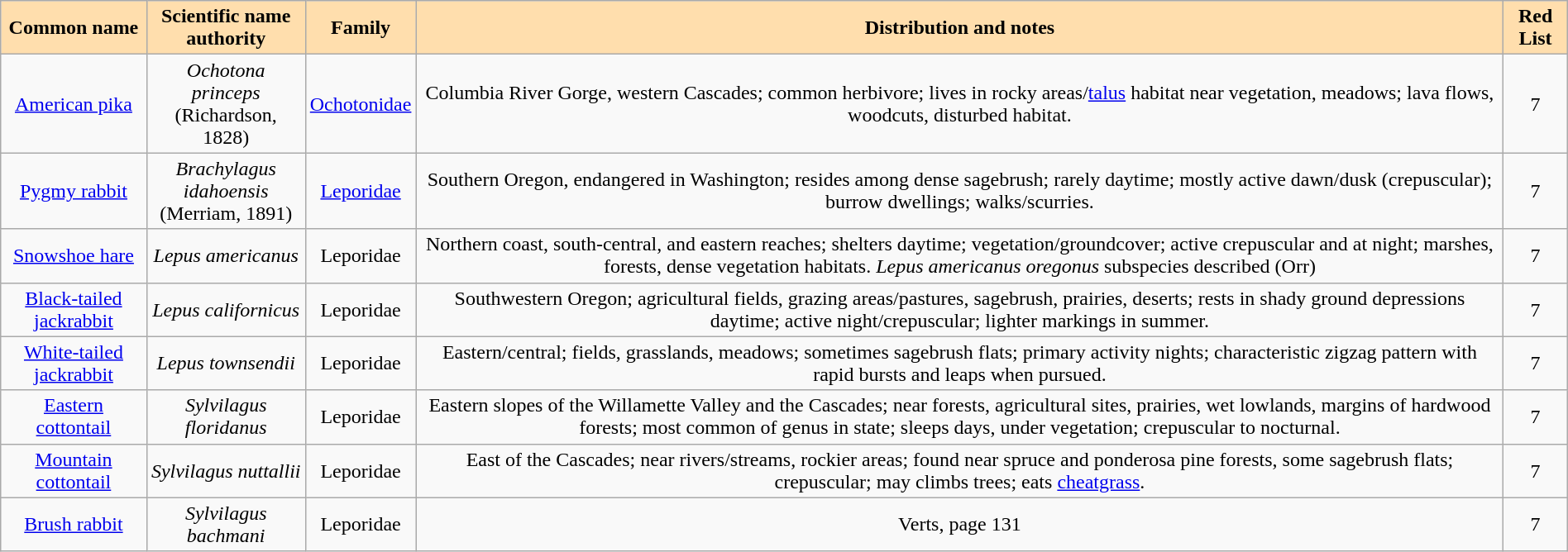<table class="sortable wikitable" style="margin:1em auto; text-align:center;">
<tr>
<th style="background-color:#FFDEAD;">Common name</th>
<th style="background-color:#FFDEAD;">Scientific name<br>authority</th>
<th style="background-color:#FFDEAD;">Family</th>
<th style="background-color:#FFDEAD;" class="unsortable">Distribution and notes</th>
<th style="background-color:#FFDEAD;">Red List</th>
</tr>
<tr>
<td><a href='#'>American pika</a><br></td>
<td><em>Ochotona princeps</em><br>(Richardson, 1828)</td>
<td><a href='#'>Ochotonidae</a></td>
<td style="text-align: center;">Columbia River Gorge, western Cascades; common herbivore; lives in rocky areas/<a href='#'>talus</a> habitat near vegetation, meadows; lava flows, woodcuts, disturbed habitat.</td>
<td><div>7</div></td>
</tr>
<tr>
<td><a href='#'>Pygmy rabbit</a><br></td>
<td><em>Brachylagus idahoensis</em><br>(Merriam, 1891)</td>
<td><a href='#'>Leporidae</a></td>
<td style="text-align: center;">Southern Oregon, endangered in Washington; resides among dense sagebrush; rarely daytime; mostly active dawn/dusk (crepuscular); burrow dwellings; walks/scurries.</td>
<td><div>7</div></td>
</tr>
<tr>
<td><a href='#'>Snowshoe hare</a><br></td>
<td><em>Lepus americanus</em></td>
<td>Leporidae</td>
<td style="text-align: center;">Northern coast, south-central, and eastern reaches; shelters daytime; vegetation/groundcover; active crepuscular and at night; marshes, forests, dense vegetation habitats. <em>Lepus americanus oregonus</em> subspecies described (Orr)</td>
<td><div>7</div></td>
</tr>
<tr>
<td><a href='#'>Black-tailed jackrabbit</a><br></td>
<td><em>Lepus californicus</em></td>
<td>Leporidae</td>
<td style="text-align: center;">Southwestern Oregon; agricultural fields, grazing areas/pastures, sagebrush, prairies, deserts; rests in shady ground depressions daytime; active night/crepuscular; lighter markings in summer.</td>
<td><div>7</div></td>
</tr>
<tr>
<td><a href='#'>White-tailed jackrabbit</a><br></td>
<td><em>Lepus townsendii</em></td>
<td>Leporidae</td>
<td style="text-align: center;">Eastern/central; fields, grasslands, meadows; sometimes sagebrush flats; primary activity nights; characteristic zigzag pattern with rapid bursts and leaps when pursued.</td>
<td><div>7</div></td>
</tr>
<tr>
<td><a href='#'>Eastern cottontail</a><br></td>
<td><em>Sylvilagus floridanus</em></td>
<td>Leporidae</td>
<td style="text-align: center;">Eastern slopes of the Willamette Valley and the Cascades; near forests, agricultural sites, prairies, wet lowlands, margins of hardwood forests; most common of genus in state; sleeps days, under vegetation; crepuscular to nocturnal.</td>
<td><div>7</div></td>
</tr>
<tr>
<td><a href='#'>Mountain cottontail</a><br></td>
<td><em>Sylvilagus nuttallii</em></td>
<td>Leporidae</td>
<td style="text-align: center;">East of the Cascades; near rivers/streams, rockier areas; found near spruce and ponderosa pine forests, some sagebrush flats; crepuscular; may climbs trees; eats <a href='#'>cheatgrass</a>.</td>
<td><div>7</div></td>
</tr>
<tr>
<td><a href='#'>Brush rabbit</a><br></td>
<td><em>Sylvilagus bachmani</em></td>
<td>Leporidae</td>
<td>Verts, page 131</td>
<td><div>7</div></td>
</tr>
</table>
